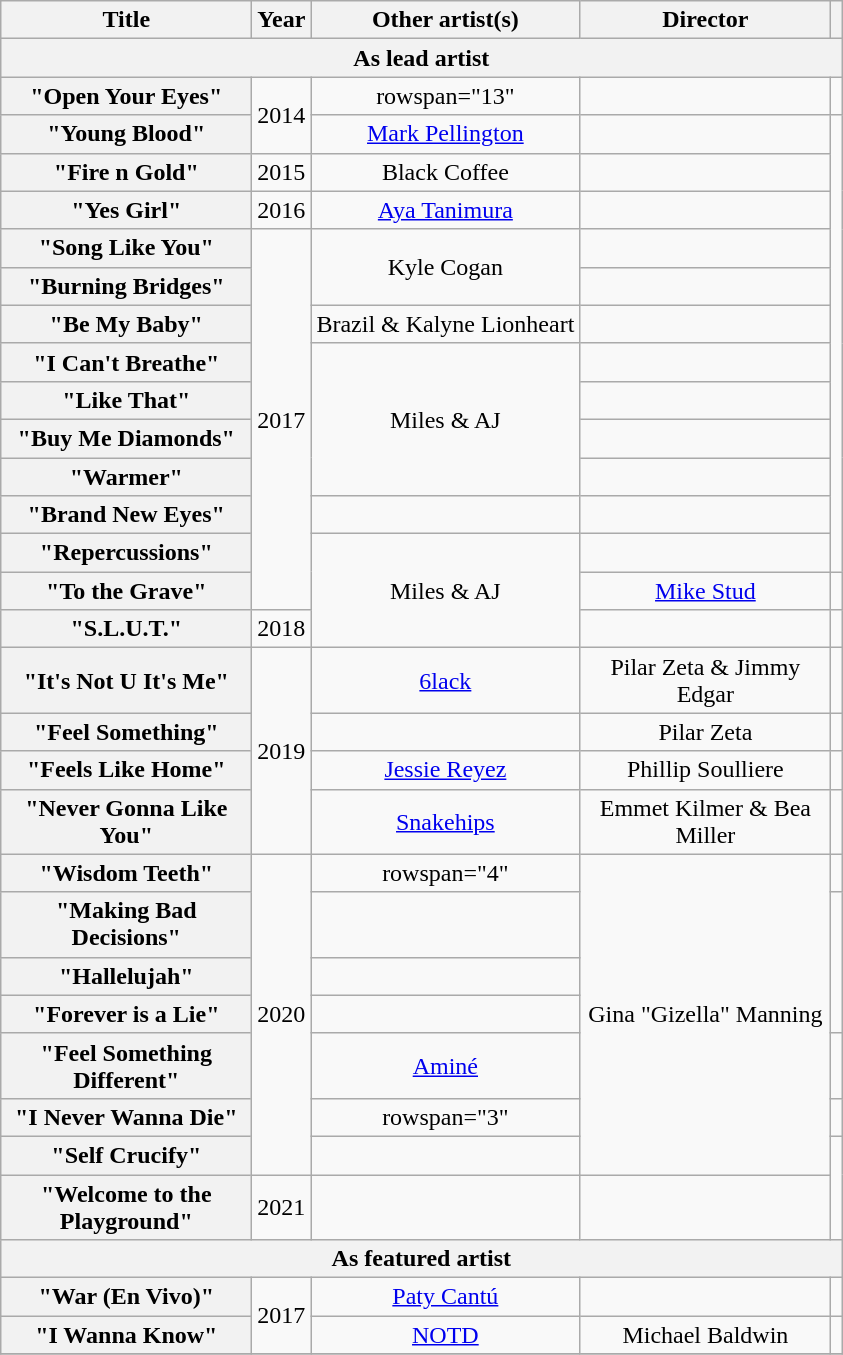<table class="wikitable plainrowheaders" style="text-align:center;">
<tr>
<th scope="col" style="width:10em;">Title</th>
<th scope="col">Year</th>
<th scope="col">Other artist(s)</th>
<th scope="col" style="width:10em;">Director</th>
<th scope="col"></th>
</tr>
<tr>
<th scope="col" colspan="5">As lead artist</th>
</tr>
<tr>
<th scope="row">"Open Your Eyes"</th>
<td rowspan="2">2014</td>
<td>rowspan="13" </td>
<td></td>
<td></td>
</tr>
<tr>
<th scope="row">"Young Blood"</th>
<td><a href='#'>Mark Pellington</a></td>
<td></td>
</tr>
<tr>
<th scope="row">"Fire n Gold"</th>
<td>2015</td>
<td>Black Coffee</td>
<td></td>
</tr>
<tr>
<th scope="row">"Yes Girl"</th>
<td>2016</td>
<td><a href='#'>Aya Tanimura</a></td>
<td></td>
</tr>
<tr>
<th scope="row">"Song Like You"</th>
<td rowspan="10">2017</td>
<td rowspan="2">Kyle Cogan</td>
<td></td>
</tr>
<tr>
<th scope="row">"Burning Bridges"</th>
<td></td>
</tr>
<tr>
<th scope="row">"Be My Baby"</th>
<td>Brazil & Kalyne Lionheart</td>
<td></td>
</tr>
<tr>
<th scope="row">"I Can't Breathe"</th>
<td rowspan="4">Miles & AJ</td>
<td></td>
</tr>
<tr>
<th scope="row">"Like That"</th>
<td></td>
</tr>
<tr>
<th scope="row">"Buy Me Diamonds"</th>
<td></td>
</tr>
<tr>
<th scope="row">"Warmer"</th>
<td></td>
</tr>
<tr>
<th scope="row">"Brand New Eyes"</th>
<td></td>
<td></td>
</tr>
<tr>
<th scope="row">"Repercussions"</th>
<td rowspan="3">Miles & AJ</td>
<td></td>
</tr>
<tr>
<th scope="row">"To the Grave"</th>
<td><a href='#'>Mike Stud</a></td>
<td></td>
</tr>
<tr>
<th scope="row">"S.L.U.T."</th>
<td>2018</td>
<td></td>
<td></td>
</tr>
<tr>
<th scope="row">"It's Not U It's Me"</th>
<td rowspan="4">2019</td>
<td><a href='#'>6lack</a></td>
<td>Pilar Zeta & Jimmy Edgar</td>
<td></td>
</tr>
<tr>
<th scope="row">"Feel Something"</th>
<td></td>
<td>Pilar Zeta</td>
<td></td>
</tr>
<tr>
<th scope="row">"Feels Like Home"</th>
<td><a href='#'>Jessie Reyez</a></td>
<td>Phillip Soulliere</td>
<td></td>
</tr>
<tr>
<th scope="row">"Never Gonna Like You"</th>
<td><a href='#'>Snakehips</a></td>
<td>Emmet Kilmer & Bea Miller</td>
<td></td>
</tr>
<tr>
<th scope="row">"Wisdom Teeth"</th>
<td rowspan="7">2020</td>
<td>rowspan="4" </td>
<td rowspan="7">Gina "Gizella" Manning</td>
<td></td>
</tr>
<tr>
<th scope="row">"Making Bad Decisions"</th>
<td></td>
</tr>
<tr>
<th scope="row">"Hallelujah"</th>
<td></td>
</tr>
<tr>
<th scope="row">"Forever is a Lie"</th>
<td></td>
</tr>
<tr>
<th scope="row">"Feel Something Different"</th>
<td><a href='#'>Aminé</a></td>
<td></td>
</tr>
<tr>
<th scope="row">"I Never Wanna Die"</th>
<td>rowspan="3" </td>
<td></td>
</tr>
<tr>
<th scope="row">"Self Crucify"</th>
<td></td>
</tr>
<tr>
<th scope="row">"Welcome to the Playground"</th>
<td>2021</td>
<td></td>
<td></td>
</tr>
<tr>
<th scope="col" colspan="5">As featured artist</th>
</tr>
<tr>
<th scope="row">"War (En Vivo)"</th>
<td rowspan="2">2017</td>
<td><a href='#'>Paty Cantú</a></td>
<td></td>
<td></td>
</tr>
<tr>
<th scope="row">"I Wanna Know"</th>
<td><a href='#'>NOTD</a></td>
<td>Michael Baldwin</td>
<td></td>
</tr>
<tr>
</tr>
</table>
